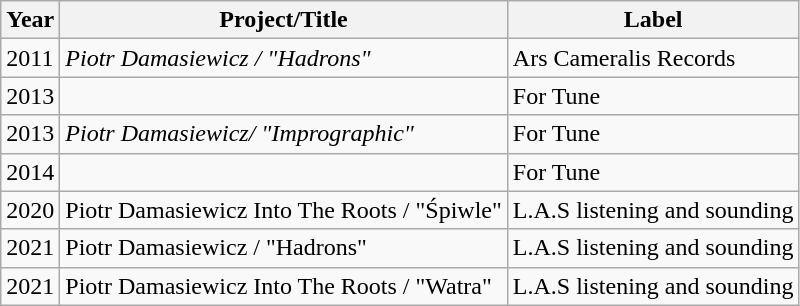<table class="wikitable">
<tr>
<th>Year</th>
<th>Project/Title</th>
<th>Label</th>
</tr>
<tr>
<td>2011</td>
<td><em>Piotr Damasiewicz / "Hadrons"</em></td>
<td>Ars Cameralis Records</td>
</tr>
<tr>
<td>2013</td>
<td><em></em></td>
<td>For Tune</td>
</tr>
<tr>
<td>2013</td>
<td><em>Piotr Damasiewicz/ "Imprographic"</em></td>
<td>For Tune</td>
</tr>
<tr>
<td>2014</td>
<td><em></em></td>
<td>For Tune</td>
</tr>
<tr>
<td>2020</td>
<td>Piotr Damasiewicz Into The Roots / "Śpiwle"</td>
<td>L.A.S listening and sounding</td>
</tr>
<tr>
<td>2021</td>
<td>Piotr Damasiewicz / "Hadrons"</td>
<td>L.A.S listening and sounding</td>
</tr>
<tr>
<td>2021</td>
<td>Piotr Damasiewicz Into The Roots / "Watra"</td>
<td>L.A.S listening and sounding</td>
</tr>
</table>
